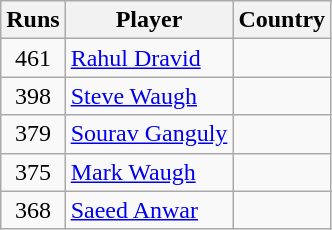<table class="wikitable">
<tr>
<th>Runs</th>
<th>Player</th>
<th>Country</th>
</tr>
<tr>
<td align=center>461</td>
<td><a href='#'>Rahul Dravid</a></td>
<td></td>
</tr>
<tr>
<td align=center>398</td>
<td><a href='#'>Steve Waugh</a></td>
<td></td>
</tr>
<tr>
<td align=center>379</td>
<td><a href='#'>Sourav Ganguly</a></td>
<td></td>
</tr>
<tr>
<td align=center>375</td>
<td><a href='#'>Mark Waugh</a></td>
<td></td>
</tr>
<tr>
<td align=center>368</td>
<td><a href='#'>Saeed Anwar</a></td>
<td></td>
</tr>
</table>
